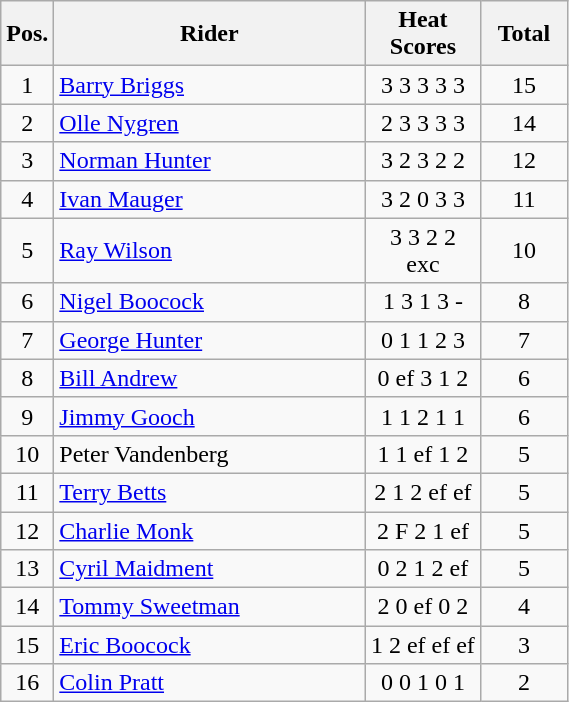<table class=wikitable>
<tr>
<th width=25px>Pos.</th>
<th width=200px>Rider</th>
<th width=70px>Heat Scores</th>
<th width=50px>Total</th>
</tr>
<tr align=center >
<td>1</td>
<td align=left> <a href='#'>Barry Briggs</a></td>
<td>3	3	3	3	3</td>
<td>15</td>
</tr>
<tr align=center>
<td>2</td>
<td align=left> <a href='#'>Olle Nygren</a></td>
<td>2	3	3	3	3</td>
<td>14</td>
</tr>
<tr align=center>
<td>3</td>
<td align=left> <a href='#'>Norman Hunter</a></td>
<td>3	2	3	2	2</td>
<td>12</td>
</tr>
<tr align=center>
<td>4</td>
<td align=left> <a href='#'>Ivan Mauger</a></td>
<td>3	2	0	3	3</td>
<td>11</td>
</tr>
<tr align=center>
<td>5</td>
<td align=left> <a href='#'>Ray Wilson</a></td>
<td>3	3	2	2	exc</td>
<td>10</td>
</tr>
<tr align=center>
<td>6</td>
<td align=left> <a href='#'>Nigel Boocock</a></td>
<td>1	3	1	3	-</td>
<td>8</td>
</tr>
<tr align=center>
<td>7</td>
<td align=left> <a href='#'>George Hunter</a></td>
<td>0	1	1	2	3</td>
<td>7</td>
</tr>
<tr align=center>
<td>8</td>
<td align=left> <a href='#'>Bill Andrew</a></td>
<td>0	ef	3	1	2</td>
<td>6</td>
</tr>
<tr align=center>
<td>9</td>
<td align=left> <a href='#'>Jimmy Gooch</a></td>
<td>1	1	2	1	1</td>
<td>6</td>
</tr>
<tr align=center>
<td>10</td>
<td align=left> Peter Vandenberg</td>
<td>1	1	ef	1	2</td>
<td>5</td>
</tr>
<tr align=center>
<td>11</td>
<td align=left> <a href='#'>Terry Betts</a></td>
<td>2	1	2	ef	ef</td>
<td>5</td>
</tr>
<tr align=center>
<td>12</td>
<td align=left> <a href='#'>Charlie Monk</a></td>
<td>2	F	2	1	ef</td>
<td>5</td>
</tr>
<tr align=center>
<td>13</td>
<td align=left> <a href='#'>Cyril Maidment</a></td>
<td>0	2	1	2	ef</td>
<td>5</td>
</tr>
<tr align=center>
<td>14</td>
<td align=left> <a href='#'>Tommy Sweetman</a></td>
<td>2	0	ef	0	2</td>
<td>4</td>
</tr>
<tr align=center>
<td>15</td>
<td align=left> <a href='#'>Eric Boocock</a></td>
<td>1	2	ef	ef	ef</td>
<td>3</td>
</tr>
<tr align=center>
<td>16</td>
<td align=left> <a href='#'>Colin Pratt</a></td>
<td>0	0	1	0	1</td>
<td>2</td>
</tr>
</table>
